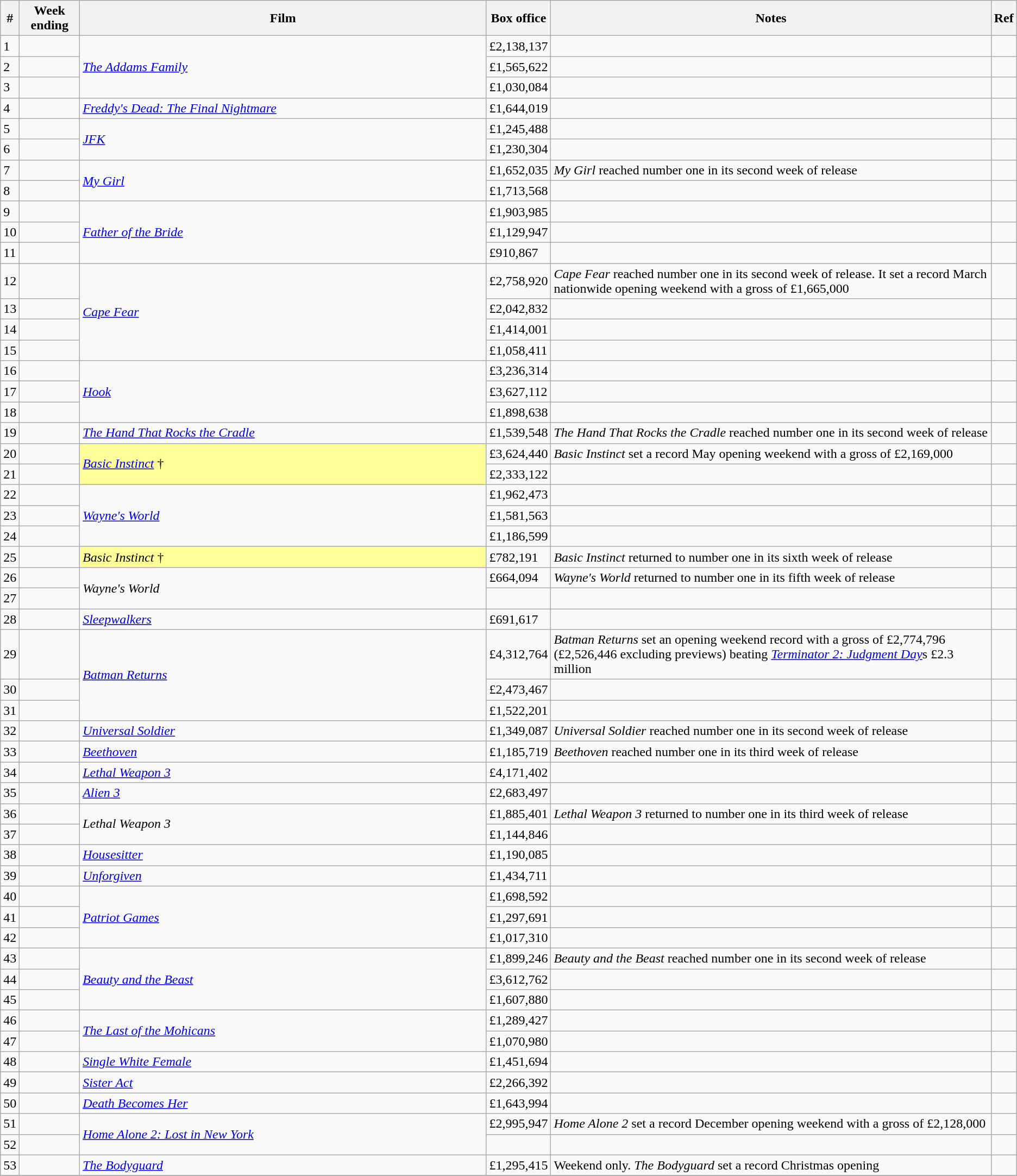<table class="wikitable sortable">
<tr>
<th abbr="Week">#</th>
<th abbr="Date">Week ending</th>
<th width="40%">Film</th>
<th abbr="Box office">Box office</th>
<th>Notes</th>
<th>Ref</th>
</tr>
<tr>
<td>1</td>
<td></td>
<td rowspan="3"><em><a href='#'>The Addams Family</a></em></td>
<td>£2,138,137</td>
<td></td>
<td></td>
</tr>
<tr>
<td>2</td>
<td></td>
<td>£1,565,622</td>
<td></td>
<td></td>
</tr>
<tr>
<td>3</td>
<td></td>
<td>£1,030,084</td>
<td></td>
<td></td>
</tr>
<tr>
<td>4</td>
<td></td>
<td><em><a href='#'>Freddy's Dead: The Final Nightmare</a></em></td>
<td>£1,644,019</td>
<td></td>
<td></td>
</tr>
<tr>
<td>5</td>
<td></td>
<td rowspan="2"><em><a href='#'>JFK</a></em></td>
<td>£1,245,488</td>
<td></td>
<td></td>
</tr>
<tr>
<td>6</td>
<td></td>
<td>£1,230,304</td>
<td></td>
<td></td>
</tr>
<tr>
<td>7</td>
<td></td>
<td rowspan="2"><em><a href='#'>My Girl</a></em></td>
<td>£1,652,035</td>
<td><em>My Girl</em> reached number one in its second week of release</td>
<td></td>
</tr>
<tr>
<td>8</td>
<td></td>
<td>£1,713,568</td>
<td></td>
<td></td>
</tr>
<tr>
<td>9</td>
<td></td>
<td rowspan="3"><em><a href='#'>Father of the Bride</a></em></td>
<td>£1,903,985</td>
<td></td>
<td></td>
</tr>
<tr>
<td>10</td>
<td></td>
<td>£1,129,947</td>
<td></td>
<td></td>
</tr>
<tr>
<td>11</td>
<td></td>
<td>£910,867</td>
<td></td>
<td></td>
</tr>
<tr>
<td>12</td>
<td></td>
<td rowspan="4"><em><a href='#'>Cape Fear</a></em></td>
<td>£2,758,920</td>
<td><em>Cape Fear</em> reached number one in its second week of release. It set a record March nationwide opening weekend with a gross of £1,665,000</td>
<td></td>
</tr>
<tr>
<td>13</td>
<td></td>
<td>£2,042,832</td>
<td></td>
<td></td>
</tr>
<tr>
<td>14</td>
<td></td>
<td>£1,414,001</td>
<td></td>
<td></td>
</tr>
<tr>
<td>15</td>
<td></td>
<td>£1,058,411</td>
<td></td>
<td></td>
</tr>
<tr>
<td>16</td>
<td></td>
<td rowspan="3"><em><a href='#'>Hook</a></em></td>
<td>£3,236,314</td>
<td></td>
<td></td>
</tr>
<tr>
<td>17</td>
<td></td>
<td>£3,627,112</td>
<td></td>
<td></td>
</tr>
<tr>
<td>18</td>
<td></td>
<td>£1,898,638</td>
<td></td>
<td></td>
</tr>
<tr>
<td>19</td>
<td></td>
<td><em><a href='#'>The Hand That Rocks the Cradle</a></em></td>
<td>£1,539,548</td>
<td><em>The Hand That Rocks the Cradle</em> reached number one in its second week of release</td>
<td></td>
</tr>
<tr>
<td>20</td>
<td></td>
<td rowspan="2" style="background-color:#FFFF99"><em><a href='#'>Basic Instinct</a></em> †</td>
<td>£3,624,440</td>
<td><em>Basic Instinct</em> set a record May opening weekend with a gross of £2,169,000</td>
<td></td>
</tr>
<tr>
<td>21</td>
<td></td>
<td>£2,333,122</td>
<td></td>
<td></td>
</tr>
<tr>
<td>22</td>
<td></td>
<td rowspan="3"><em><a href='#'>Wayne's World</a></em></td>
<td>£1,962,473</td>
<td></td>
<td></td>
</tr>
<tr>
<td>23</td>
<td></td>
<td>£1,581,563</td>
<td></td>
<td></td>
</tr>
<tr>
<td>24</td>
<td></td>
<td>£1,186,599</td>
<td></td>
<td></td>
</tr>
<tr>
<td>25</td>
<td></td>
<td style="background-color:#FFFF99"><em>Basic Instinct</em> †</td>
<td>£782,191</td>
<td><em>Basic Instinct</em> returned to number one in its sixth week of release</td>
<td></td>
</tr>
<tr>
<td>26</td>
<td></td>
<td rowspan="2"><em>Wayne's World</em></td>
<td>£664,094</td>
<td><em>Wayne's World</em> returned to number one in its fifth week of release</td>
<td></td>
</tr>
<tr>
<td>27</td>
<td></td>
<td></td>
<td></td>
<td></td>
</tr>
<tr>
<td>28</td>
<td></td>
<td><em><a href='#'>Sleepwalkers</a></em></td>
<td>£691,617</td>
<td></td>
<td></td>
</tr>
<tr>
<td>29</td>
<td></td>
<td rowspan="3"><em><a href='#'>Batman Returns</a></em></td>
<td>£4,312,764</td>
<td><em>Batman Returns</em> set an opening weekend record with a gross of £2,774,796 (£2,526,446 excluding previews) beating <em><a href='#'>Terminator 2: Judgment Day</a></em>s £2.3 million</td>
<td></td>
</tr>
<tr>
<td>30</td>
<td></td>
<td>£2,473,467</td>
<td></td>
<td></td>
</tr>
<tr>
<td>31</td>
<td></td>
<td>£1,522,201</td>
<td></td>
<td></td>
</tr>
<tr>
<td>32</td>
<td></td>
<td><em><a href='#'>Universal Soldier</a></em></td>
<td>£1,349,087</td>
<td><em>Universal Soldier</em> reached number one in its second week of release</td>
<td></td>
</tr>
<tr>
<td>33</td>
<td></td>
<td><em><a href='#'>Beethoven</a></em></td>
<td>£1,185,719</td>
<td><em>Beethoven</em> reached number one in its third week of release</td>
<td></td>
</tr>
<tr>
<td>34</td>
<td></td>
<td><em><a href='#'>Lethal Weapon 3</a></em></td>
<td>£4,171,402</td>
<td></td>
<td></td>
</tr>
<tr>
<td>35</td>
<td></td>
<td><em><a href='#'>Alien 3</a></em></td>
<td>£2,683,497</td>
<td></td>
<td></td>
</tr>
<tr>
<td>36</td>
<td></td>
<td rowspan="2"><em>Lethal Weapon 3</em></td>
<td>£1,885,401</td>
<td><em>Lethal Weapon 3</em> returned to number one in its third week of release</td>
<td></td>
</tr>
<tr>
<td>37</td>
<td></td>
<td>£1,144,846</td>
<td></td>
<td></td>
</tr>
<tr>
<td>38</td>
<td></td>
<td><em><a href='#'>Housesitter</a></em></td>
<td>£1,190,085</td>
<td></td>
<td></td>
</tr>
<tr>
<td>39</td>
<td></td>
<td><em><a href='#'>Unforgiven</a></em></td>
<td>£1,434,711</td>
<td></td>
<td></td>
</tr>
<tr>
<td>40</td>
<td></td>
<td rowspan="3"><em><a href='#'>Patriot Games</a></em></td>
<td>£1,698,592</td>
<td></td>
<td></td>
</tr>
<tr>
<td>41</td>
<td></td>
<td>£1,297,691</td>
<td></td>
<td></td>
</tr>
<tr>
<td>42</td>
<td></td>
<td>£1,017,310</td>
<td></td>
<td></td>
</tr>
<tr>
<td>43</td>
<td></td>
<td rowspan="3"><em><a href='#'>Beauty and the Beast</a></em></td>
<td>£1,899,246</td>
<td><em>Beauty and the Beast</em> reached number one in its second week of release</td>
<td></td>
</tr>
<tr>
<td>44</td>
<td></td>
<td>£3,612,762</td>
<td></td>
<td></td>
</tr>
<tr>
<td>45</td>
<td></td>
<td>£1,607,880</td>
<td></td>
<td></td>
</tr>
<tr>
<td>46</td>
<td></td>
<td rowspan="2"><em><a href='#'>The Last of the Mohicans</a></em></td>
<td>£1,289,427</td>
<td></td>
<td></td>
</tr>
<tr>
<td>47</td>
<td></td>
<td>£1,070,980</td>
<td></td>
<td></td>
</tr>
<tr>
<td>48</td>
<td></td>
<td><em><a href='#'>Single White Female</a></em></td>
<td>£1,451,694</td>
<td></td>
<td></td>
</tr>
<tr>
<td>49</td>
<td></td>
<td><em><a href='#'>Sister Act</a></em></td>
<td>£2,266,392</td>
<td></td>
<td></td>
</tr>
<tr>
<td>50</td>
<td></td>
<td><em><a href='#'>Death Becomes Her</a></em></td>
<td>£1,643,994</td>
<td></td>
<td></td>
</tr>
<tr>
<td>51</td>
<td></td>
<td rowspan="2"><em><a href='#'>Home Alone 2: Lost in New York</a></em></td>
<td>£2,995,947</td>
<td><em>Home Alone 2</em> set a record December opening weekend with a gross of £2,128,000</td>
<td></td>
</tr>
<tr>
<td>52</td>
<td></td>
<td></td>
<td></td>
<td></td>
</tr>
<tr>
<td>53</td>
<td></td>
<td><em><a href='#'>The Bodyguard</a></em></td>
<td>£1,295,415</td>
<td>Weekend only. <em>The Bodyguard</em> set a record Christmas opening</td>
<td></td>
</tr>
<tr>
</tr>
</table>
